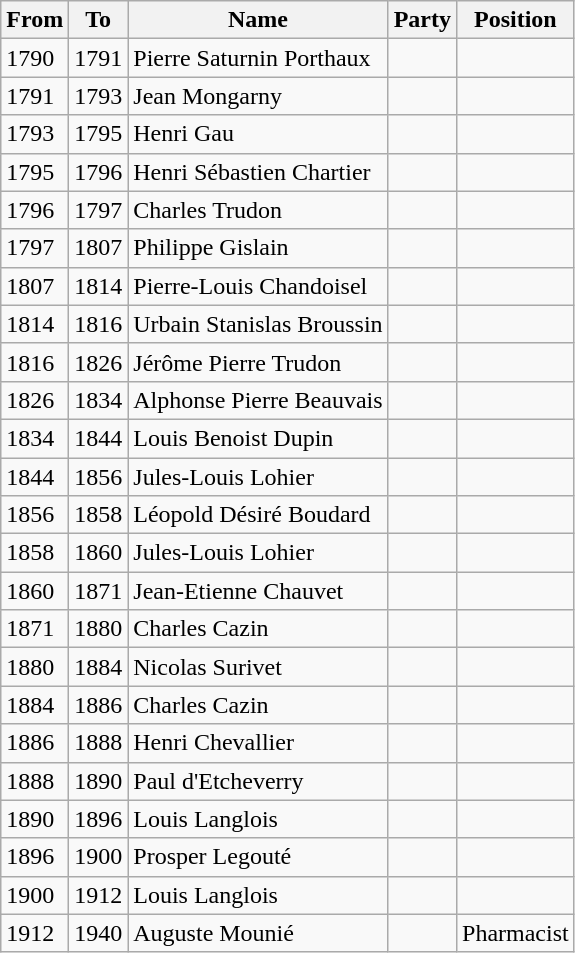<table class="wikitable">
<tr>
<th>From</th>
<th>To</th>
<th>Name</th>
<th>Party</th>
<th>Position</th>
</tr>
<tr>
<td>1790</td>
<td>1791</td>
<td>Pierre Saturnin Porthaux</td>
<td></td>
<td></td>
</tr>
<tr>
<td>1791</td>
<td>1793</td>
<td>Jean Mongarny</td>
<td></td>
<td></td>
</tr>
<tr>
<td>1793</td>
<td>1795</td>
<td>Henri Gau</td>
<td></td>
<td></td>
</tr>
<tr>
<td>1795</td>
<td>1796</td>
<td>Henri Sébastien Chartier</td>
<td></td>
<td></td>
</tr>
<tr>
<td>1796</td>
<td>1797</td>
<td>Charles Trudon</td>
<td></td>
<td></td>
</tr>
<tr>
<td>1797</td>
<td>1807</td>
<td>Philippe Gislain</td>
<td></td>
<td></td>
</tr>
<tr>
<td>1807</td>
<td>1814</td>
<td>Pierre-Louis Chandoisel</td>
<td></td>
<td></td>
</tr>
<tr>
<td>1814</td>
<td>1816</td>
<td>Urbain Stanislas Broussin</td>
<td></td>
<td></td>
</tr>
<tr>
<td>1816</td>
<td>1826</td>
<td>Jérôme Pierre Trudon</td>
<td></td>
<td></td>
</tr>
<tr>
<td>1826</td>
<td>1834</td>
<td>Alphonse Pierre Beauvais</td>
<td></td>
<td></td>
</tr>
<tr>
<td>1834</td>
<td>1844</td>
<td>Louis Benoist Dupin</td>
<td></td>
<td></td>
</tr>
<tr>
<td>1844</td>
<td>1856</td>
<td>Jules-Louis Lohier</td>
<td></td>
<td></td>
</tr>
<tr>
<td>1856</td>
<td>1858</td>
<td>Léopold Désiré Boudard</td>
<td></td>
<td></td>
</tr>
<tr>
<td>1858</td>
<td>1860</td>
<td>Jules-Louis Lohier</td>
<td></td>
<td></td>
</tr>
<tr>
<td>1860</td>
<td>1871</td>
<td>Jean-Etienne Chauvet</td>
<td></td>
<td></td>
</tr>
<tr>
<td>1871</td>
<td>1880</td>
<td>Charles Cazin</td>
<td></td>
<td></td>
</tr>
<tr>
<td>1880</td>
<td>1884</td>
<td>Nicolas Surivet</td>
<td></td>
<td></td>
</tr>
<tr>
<td>1884</td>
<td>1886</td>
<td>Charles Cazin</td>
<td></td>
<td></td>
</tr>
<tr>
<td>1886</td>
<td>1888</td>
<td>Henri Chevallier</td>
<td></td>
<td></td>
</tr>
<tr>
<td>1888</td>
<td>1890</td>
<td>Paul d'Etcheverry</td>
<td></td>
<td></td>
</tr>
<tr>
<td>1890</td>
<td>1896</td>
<td>Louis Langlois</td>
<td></td>
<td></td>
</tr>
<tr>
<td>1896</td>
<td>1900</td>
<td>Prosper Legouté</td>
<td></td>
<td></td>
</tr>
<tr>
<td>1900</td>
<td>1912</td>
<td>Louis Langlois</td>
<td></td>
<td></td>
</tr>
<tr>
<td>1912</td>
<td>1940</td>
<td>Auguste Mounié</td>
<td></td>
<td>Pharmacist</td>
</tr>
</table>
